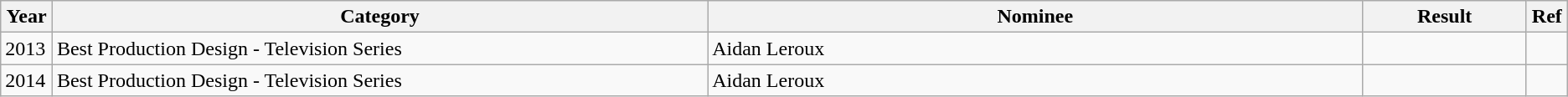<table class="wikitable">
<tr>
<th width=3%>Year</th>
<th width=40%>Category</th>
<th width=40%>Nominee</th>
<th width=10%>Result</th>
<th width=2%>Ref</th>
</tr>
<tr>
<td>2013</td>
<td>Best Production Design - Television Series</td>
<td>Aidan Leroux</td>
<td></td>
<td></td>
</tr>
<tr>
<td>2014</td>
<td>Best Production Design - Television Series</td>
<td>Aidan Leroux</td>
<td></td>
<td></td>
</tr>
</table>
